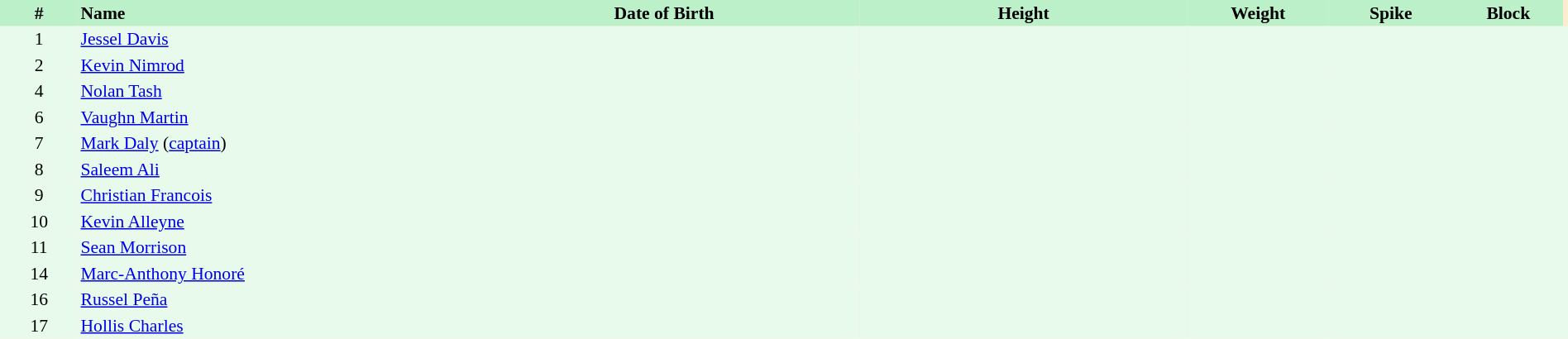<table border=0 cellpadding=2 cellspacing=0  |- bgcolor=#FFECCE style="text-align:center; font-size:90%;" width=100%>
<tr bgcolor=#BBF0C9>
<th width=5%>#</th>
<th width=25% align=left>Name</th>
<th width=25%>Date of Birth</th>
<th width=21%>Height</th>
<th width=9%>Weight</th>
<th width=8%>Spike</th>
<th width=8%>Block</th>
</tr>
<tr bgcolor=#E7FAEC>
<td>1</td>
<td align=left><a href='#'>Jessel Davis</a></td>
<td></td>
<td></td>
<td></td>
<td></td>
<td></td>
<td></td>
</tr>
<tr bgcolor=#E7FAEC>
<td>2</td>
<td align=left><a href='#'>Kevin Nimrod</a></td>
<td></td>
<td></td>
<td></td>
<td></td>
<td></td>
<td></td>
</tr>
<tr bgcolor=#E7FAEC>
<td>4</td>
<td align=left><a href='#'>Nolan Tash</a></td>
<td></td>
<td></td>
<td></td>
<td></td>
<td></td>
<td></td>
</tr>
<tr bgcolor=#E7FAEC>
<td>6</td>
<td align=left><a href='#'>Vaughn Martin</a></td>
<td></td>
<td></td>
<td></td>
<td></td>
<td></td>
<td></td>
</tr>
<tr bgcolor=#E7FAEC>
<td>7</td>
<td align=left><a href='#'>Mark Daly</a> (<a href='#'>captain</a>)</td>
<td></td>
<td></td>
<td></td>
<td></td>
<td></td>
<td></td>
</tr>
<tr bgcolor=#E7FAEC>
<td>8</td>
<td align=left><a href='#'>Saleem Ali</a></td>
<td></td>
<td></td>
<td></td>
<td></td>
<td></td>
<td></td>
</tr>
<tr bgcolor=#E7FAEC>
<td>9</td>
<td align=left><a href='#'>Christian Francois</a></td>
<td></td>
<td></td>
<td></td>
<td></td>
<td></td>
<td></td>
</tr>
<tr bgcolor=#E7FAEC>
<td>10</td>
<td align=left><a href='#'>Kevin Alleyne</a></td>
<td></td>
<td></td>
<td></td>
<td></td>
<td></td>
<td></td>
</tr>
<tr bgcolor=#E7FAEC>
<td>11</td>
<td align=left><a href='#'>Sean Morrison</a></td>
<td></td>
<td></td>
<td></td>
<td></td>
<td></td>
<td></td>
</tr>
<tr bgcolor=#E7FAEC>
<td>14</td>
<td align=left><a href='#'>Marc-Anthony Honoré</a></td>
<td></td>
<td></td>
<td></td>
<td></td>
<td></td>
<td></td>
</tr>
<tr bgcolor=#E7FAEC>
<td>16</td>
<td align=left><a href='#'>Russel Peña</a></td>
<td></td>
<td></td>
<td></td>
<td></td>
<td></td>
<td></td>
</tr>
<tr bgcolor=#E7FAEC>
<td>17</td>
<td align=left><a href='#'>Hollis Charles</a></td>
<td></td>
<td></td>
<td></td>
<td></td>
<td></td>
<td></td>
</tr>
</table>
